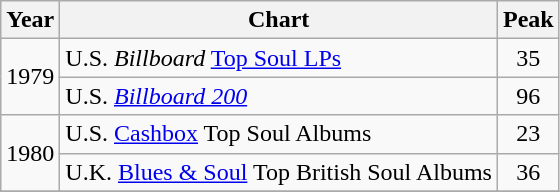<table class="wikitable">
<tr>
<th>Year</th>
<th>Chart</th>
<th>Peak</th>
</tr>
<tr>
<td rowspan="2">1979</td>
<td>U.S. <em>Billboard</em> <a href='#'>Top Soul LPs</a></td>
<td align="center">35</td>
</tr>
<tr>
<td>U.S. <em><a href='#'>Billboard 200</a></em></td>
<td align="center">96</td>
</tr>
<tr>
<td rowspan="2">1980</td>
<td>U.S. <a href='#'>Cashbox</a> Top Soul Albums</td>
<td align="center">23</td>
</tr>
<tr>
<td>U.K. <a href='#'>Blues & Soul</a> Top British Soul Albums</td>
<td align="center">36</td>
</tr>
<tr>
</tr>
</table>
